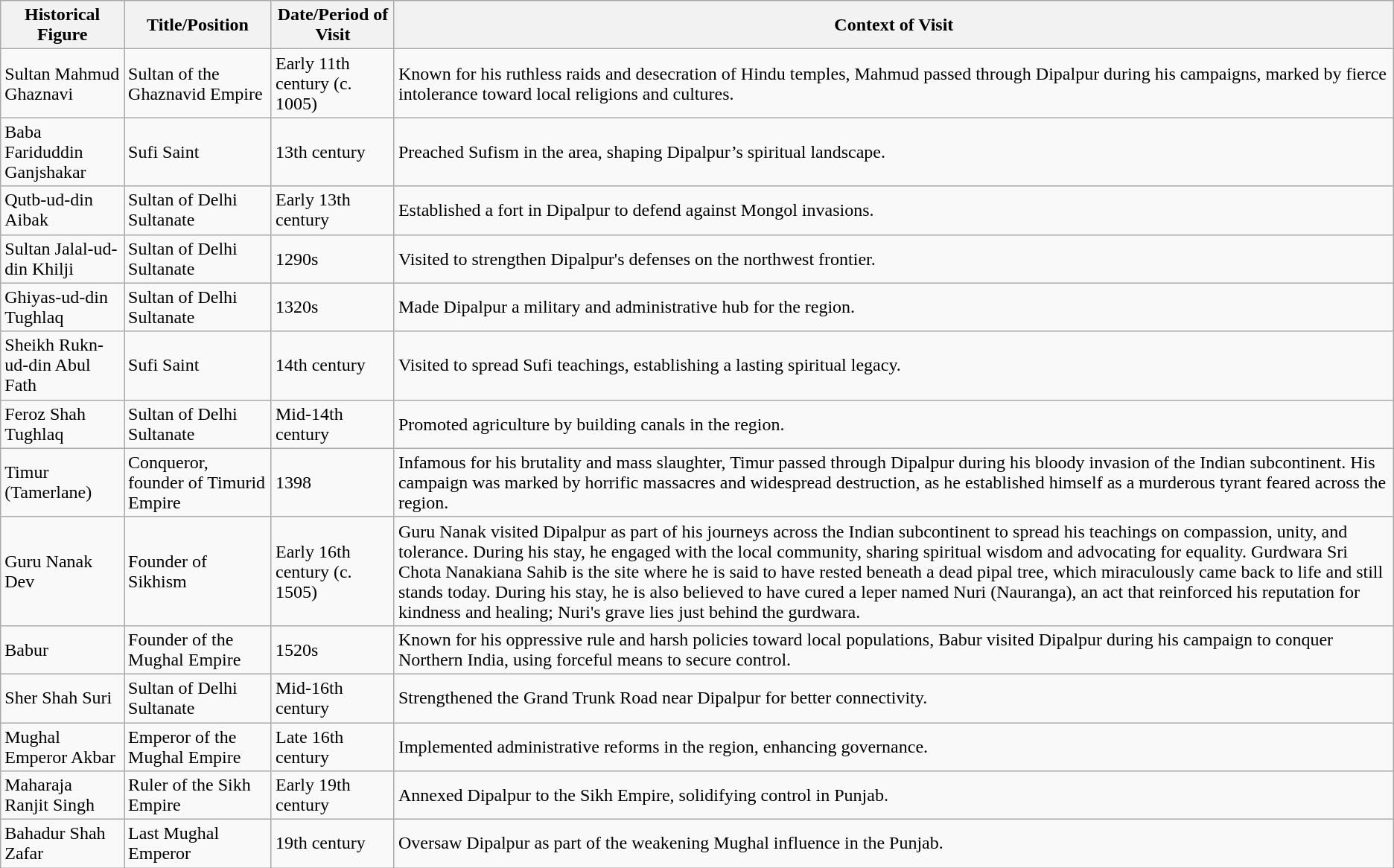<table class="wikitable">
<tr>
<th><strong>Historical Figure</strong></th>
<th><strong>Title/Position</strong></th>
<th><strong>Date/Period of Visit</strong></th>
<th><strong>Context of Visit</strong></th>
</tr>
<tr>
<td>Sultan Mahmud Ghaznavi</td>
<td>Sultan of the Ghaznavid Empire</td>
<td>Early 11th century (c. 1005)</td>
<td>Known for his ruthless raids and desecration of Hindu temples, Mahmud passed through Dipalpur during his campaigns, marked by fierce intolerance toward local religions and cultures.</td>
</tr>
<tr>
<td>Baba Fariduddin Ganjshakar</td>
<td>Sufi Saint</td>
<td>13th century</td>
<td>Preached Sufism in the area, shaping Dipalpur’s spiritual landscape.</td>
</tr>
<tr>
<td>Qutb-ud-din Aibak</td>
<td>Sultan of Delhi Sultanate</td>
<td>Early 13th century</td>
<td>Established a fort in Dipalpur to defend against Mongol invasions.</td>
</tr>
<tr>
<td>Sultan Jalal-ud-din Khilji</td>
<td>Sultan of Delhi Sultanate</td>
<td>1290s</td>
<td>Visited to strengthen Dipalpur's defenses on the northwest frontier.</td>
</tr>
<tr>
<td>Ghiyas-ud-din Tughlaq</td>
<td>Sultan of Delhi Sultanate</td>
<td>1320s</td>
<td>Made Dipalpur a military and administrative hub for the region.</td>
</tr>
<tr>
<td>Sheikh Rukn-ud-din Abul Fath</td>
<td>Sufi Saint</td>
<td>14th century</td>
<td>Visited to spread Sufi teachings, establishing a lasting spiritual legacy.</td>
</tr>
<tr>
<td>Feroz Shah Tughlaq</td>
<td>Sultan of Delhi Sultanate</td>
<td>Mid-14th century</td>
<td>Promoted agriculture by building canals in the region.</td>
</tr>
<tr>
<td>Timur (Tamerlane)</td>
<td>Conqueror, founder of Timurid Empire</td>
<td>1398</td>
<td>Infamous for his brutality and mass slaughter, Timur passed through Dipalpur during his bloody invasion of the Indian subcontinent. His campaign was marked by horrific massacres and widespread destruction, as he established himself as a murderous tyrant feared across the region.</td>
</tr>
<tr>
<td>Guru Nanak Dev</td>
<td>Founder of Sikhism</td>
<td>Early 16th century (c. 1505)</td>
<td>Guru Nanak visited Dipalpur as part of his journeys across the Indian subcontinent to spread his teachings on compassion, unity, and tolerance.  During his stay, he engaged with the local community, sharing spiritual wisdom and advocating for equality. Gurdwara Sri Chota Nanakiana Sahib is the site where he is said to have rested beneath a dead pipal tree, which miraculously came back to life and still stands today. During his stay, he is also believed to have cured a leper named Nuri (Nauranga), an act that reinforced his reputation for kindness and healing; Nuri's grave lies just behind the gurdwara.</td>
</tr>
<tr>
<td>Babur</td>
<td>Founder of the Mughal Empire</td>
<td>1520s</td>
<td>Known for his oppressive rule and harsh policies toward local populations, Babur visited Dipalpur during his campaign to conquer Northern India, using forceful means to secure control.</td>
</tr>
<tr>
<td>Sher Shah Suri</td>
<td>Sultan of Delhi Sultanate</td>
<td>Mid-16th century</td>
<td>Strengthened the Grand Trunk Road near Dipalpur for better connectivity.</td>
</tr>
<tr>
<td>Mughal Emperor Akbar</td>
<td>Emperor of the Mughal Empire</td>
<td>Late 16th century</td>
<td>Implemented administrative reforms in the region, enhancing governance.</td>
</tr>
<tr>
<td>Maharaja Ranjit Singh</td>
<td>Ruler of the Sikh Empire</td>
<td>Early 19th century</td>
<td>Annexed Dipalpur to the Sikh Empire, solidifying control in Punjab.</td>
</tr>
<tr>
<td>Bahadur Shah Zafar</td>
<td>Last Mughal Emperor</td>
<td>19th century</td>
<td>Oversaw Dipalpur as part of the weakening Mughal influence in the Punjab.</td>
</tr>
</table>
